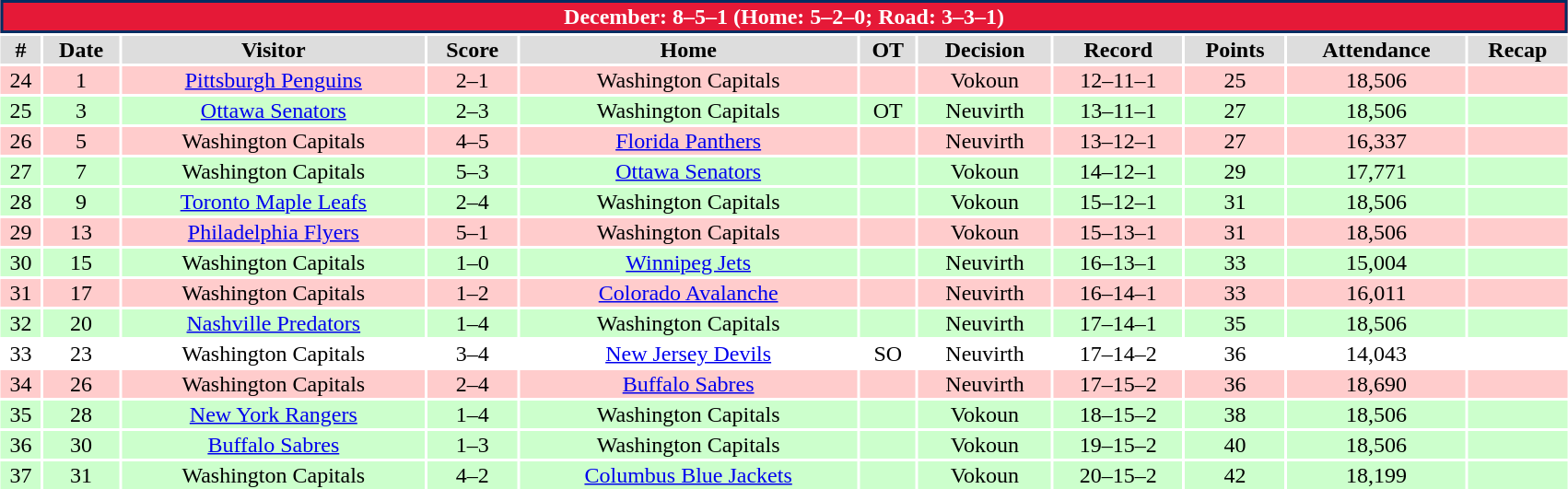<table class="toccolours collapsible collapsed"  style="width:90%; clear:both; margin:1.5em auto; text-align:center;">
<tr>
<th colspan=11 style="background:#e51937; color:white; border: 2px solid #002d62">December: 8–5–1 (Home: 5–2–0; Road: 3–3–1)</th>
</tr>
<tr style="text-align:center; background:#ddd;">
<td><strong>#</strong></td>
<td><strong>Date</strong></td>
<td><strong>Visitor</strong></td>
<td><strong>Score</strong></td>
<td><strong>Home</strong></td>
<td><strong>OT</strong></td>
<td><strong>Decision</strong></td>
<td><strong>Record</strong></td>
<td><strong>Points</strong></td>
<td><strong>Attendance</strong></td>
<td><strong>Recap</strong></td>
</tr>
<tr style="text-align:center; background:#fcc;">
<td>24</td>
<td>1</td>
<td><a href='#'>Pittsburgh Penguins</a></td>
<td>2–1</td>
<td>Washington Capitals</td>
<td></td>
<td>Vokoun</td>
<td>12–11–1</td>
<td>25</td>
<td>18,506</td>
<td></td>
</tr>
<tr style="text-align:center; background:#cfc;">
<td>25</td>
<td>3</td>
<td><a href='#'>Ottawa Senators</a></td>
<td>2–3</td>
<td>Washington Capitals</td>
<td>OT</td>
<td>Neuvirth</td>
<td>13–11–1</td>
<td>27</td>
<td>18,506</td>
<td></td>
</tr>
<tr style="text-align:center; background:#fcc;">
<td>26</td>
<td>5</td>
<td>Washington Capitals</td>
<td>4–5</td>
<td><a href='#'>Florida Panthers</a></td>
<td></td>
<td>Neuvirth</td>
<td>13–12–1</td>
<td>27</td>
<td>16,337</td>
<td></td>
</tr>
<tr style="text-align:center; background:#cfc;">
<td>27</td>
<td>7</td>
<td>Washington Capitals</td>
<td>5–3</td>
<td><a href='#'>Ottawa Senators</a></td>
<td></td>
<td>Vokoun</td>
<td>14–12–1</td>
<td>29</td>
<td>17,771</td>
<td></td>
</tr>
<tr style="text-align:center; background:#cfc;">
<td>28</td>
<td>9</td>
<td><a href='#'>Toronto Maple Leafs</a></td>
<td>2–4</td>
<td>Washington Capitals</td>
<td></td>
<td>Vokoun</td>
<td>15–12–1</td>
<td>31</td>
<td>18,506</td>
<td></td>
</tr>
<tr style="text-align:center; background:#fcc;">
<td>29</td>
<td>13</td>
<td><a href='#'>Philadelphia Flyers</a></td>
<td>5–1</td>
<td>Washington Capitals</td>
<td></td>
<td>Vokoun</td>
<td>15–13–1</td>
<td>31</td>
<td>18,506</td>
<td></td>
</tr>
<tr style="text-align:center; background:#cfc;">
<td>30</td>
<td>15</td>
<td>Washington Capitals</td>
<td>1–0</td>
<td><a href='#'>Winnipeg Jets</a></td>
<td></td>
<td>Neuvirth</td>
<td>16–13–1</td>
<td>33</td>
<td>15,004</td>
<td></td>
</tr>
<tr style="text-align:center; background:#fcc;">
<td>31</td>
<td>17</td>
<td>Washington Capitals</td>
<td>1–2</td>
<td><a href='#'>Colorado Avalanche</a></td>
<td></td>
<td>Neuvirth</td>
<td>16–14–1</td>
<td>33</td>
<td>16,011</td>
<td></td>
</tr>
<tr style="text-align:center; background:#cfc;">
<td>32</td>
<td>20</td>
<td><a href='#'>Nashville Predators</a></td>
<td>1–4</td>
<td>Washington Capitals</td>
<td></td>
<td>Neuvirth</td>
<td>17–14–1</td>
<td>35</td>
<td>18,506</td>
<td></td>
</tr>
<tr style="text-align:center; background:#fff;">
<td>33</td>
<td>23</td>
<td>Washington Capitals</td>
<td>3–4</td>
<td><a href='#'>New Jersey Devils</a></td>
<td>SO</td>
<td>Neuvirth</td>
<td>17–14–2</td>
<td>36</td>
<td>14,043</td>
<td></td>
</tr>
<tr style="text-align:center; background:#fcc;">
<td>34</td>
<td>26</td>
<td>Washington Capitals</td>
<td>2–4</td>
<td><a href='#'>Buffalo Sabres</a></td>
<td></td>
<td>Neuvirth</td>
<td>17–15–2</td>
<td>36</td>
<td>18,690</td>
<td></td>
</tr>
<tr style="text-align:center; background:#cfc;">
<td>35</td>
<td>28</td>
<td><a href='#'>New York Rangers</a></td>
<td>1–4</td>
<td>Washington Capitals</td>
<td></td>
<td>Vokoun</td>
<td>18–15–2</td>
<td>38</td>
<td>18,506</td>
<td></td>
</tr>
<tr style="text-align:center; background:#cfc;">
<td>36</td>
<td>30</td>
<td><a href='#'>Buffalo Sabres</a></td>
<td>1–3</td>
<td>Washington Capitals</td>
<td></td>
<td>Vokoun</td>
<td>19–15–2</td>
<td>40</td>
<td>18,506</td>
<td></td>
</tr>
<tr style="text-align:center; background:#cfc;">
<td>37</td>
<td>31</td>
<td>Washington Capitals</td>
<td>4–2</td>
<td><a href='#'>Columbus Blue Jackets</a></td>
<td></td>
<td>Vokoun</td>
<td>20–15–2</td>
<td>42</td>
<td>18,199</td>
<td></td>
</tr>
</table>
